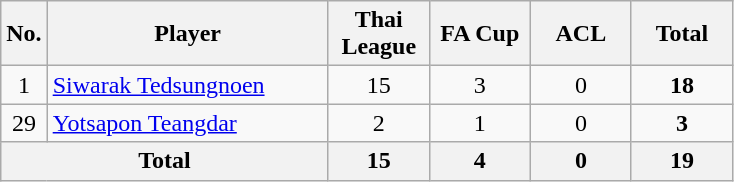<table class="wikitable sortable alternance"  style="text-align:center">
<tr>
<th width=10>No.</th>
<th width=180>Player</th>
<th width=60>Thai League</th>
<th width=60>FA Cup</th>
<th width=60>ACL</th>
<th width=60>Total</th>
</tr>
<tr>
<td>1</td>
<td align="left"> <a href='#'>Siwarak Tedsungnoen</a></td>
<td>15</td>
<td>3</td>
<td>0</td>
<td><strong>18</strong></td>
</tr>
<tr>
<td>29</td>
<td align="left"> <a href='#'>Yotsapon Teangdar</a></td>
<td>2</td>
<td>1</td>
<td>0</td>
<td><strong>3</strong></td>
</tr>
<tr class="sortbottom">
<th colspan="2">Total</th>
<th>15</th>
<th>4</th>
<th>0</th>
<th>19</th>
</tr>
</table>
